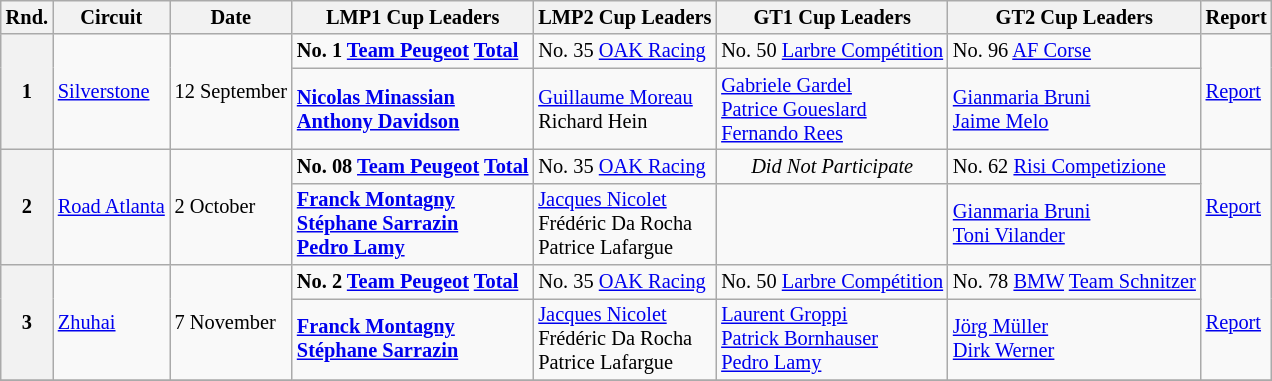<table class="wikitable" style="font-size: 85%;">
<tr>
<th>Rnd.</th>
<th>Circuit</th>
<th>Date</th>
<th>LMP1 Cup Leaders</th>
<th>LMP2 Cup Leaders</th>
<th>GT1 Cup Leaders</th>
<th>GT2 Cup Leaders</th>
<th>Report</th>
</tr>
<tr>
<th rowspan=2>1</th>
<td rowspan=2><a href='#'>Silverstone</a></td>
<td rowspan=2>12 September</td>
<td> <strong>No. 1 <a href='#'>Team Peugeot</a> <a href='#'>Total</a></strong></td>
<td> No. 35 <a href='#'>OAK Racing</a></td>
<td> No. 50 <a href='#'>Larbre Compétition</a></td>
<td> No. 96 <a href='#'>AF Corse</a></td>
<td rowspan=2><a href='#'>Report</a></td>
</tr>
<tr>
<td> <strong><a href='#'>Nicolas Minassian</a></strong><br> <strong><a href='#'>Anthony Davidson</a></strong></td>
<td> <a href='#'>Guillaume Moreau</a><br> Richard Hein</td>
<td> <a href='#'>Gabriele Gardel</a><br> <a href='#'>Patrice Goueslard</a><br> <a href='#'>Fernando Rees</a></td>
<td> <a href='#'>Gianmaria Bruni</a><br> <a href='#'>Jaime Melo</a></td>
</tr>
<tr>
<th rowspan=2>2</th>
<td rowspan=2><a href='#'>Road Atlanta</a></td>
<td rowspan=2>2 October</td>
<td> <strong>No. 08 <a href='#'>Team Peugeot</a> <a href='#'>Total</a></strong></td>
<td> No. 35 <a href='#'>OAK Racing</a></td>
<td align="center"><em>Did Not Participate</em></td>
<td> No. 62 <a href='#'>Risi Competizione</a></td>
<td rowspan=2><a href='#'>Report</a></td>
</tr>
<tr>
<td> <strong><a href='#'>Franck Montagny</a></strong><br> <strong><a href='#'>Stéphane Sarrazin</a></strong><br> <strong><a href='#'>Pedro Lamy</a></strong></td>
<td> <a href='#'>Jacques Nicolet</a><br> Frédéric Da Rocha<br> Patrice Lafargue</td>
<td></td>
<td> <a href='#'>Gianmaria Bruni</a><br> <a href='#'>Toni Vilander</a></td>
</tr>
<tr>
<th rowspan=2>3</th>
<td rowspan=2><a href='#'>Zhuhai</a></td>
<td rowspan=2>7 November</td>
<td> <strong>No. 2 <a href='#'>Team Peugeot</a> <a href='#'>Total</a></strong></td>
<td> No. 35 <a href='#'>OAK Racing</a></td>
<td> No. 50 <a href='#'>Larbre Compétition</a></td>
<td> No. 78 <a href='#'>BMW</a> <a href='#'>Team Schnitzer</a></td>
<td rowspan=2><a href='#'>Report</a></td>
</tr>
<tr>
<td> <strong><a href='#'>Franck Montagny</a></strong><br> <strong><a href='#'>Stéphane Sarrazin</a></strong></td>
<td> <a href='#'>Jacques Nicolet</a><br> Frédéric Da Rocha<br> Patrice Lafargue</td>
<td> <a href='#'>Laurent Groppi</a><br> <a href='#'>Patrick Bornhauser</a><br> <a href='#'>Pedro Lamy</a></td>
<td> <a href='#'>Jörg Müller</a><br> <a href='#'>Dirk Werner</a></td>
</tr>
<tr>
</tr>
</table>
